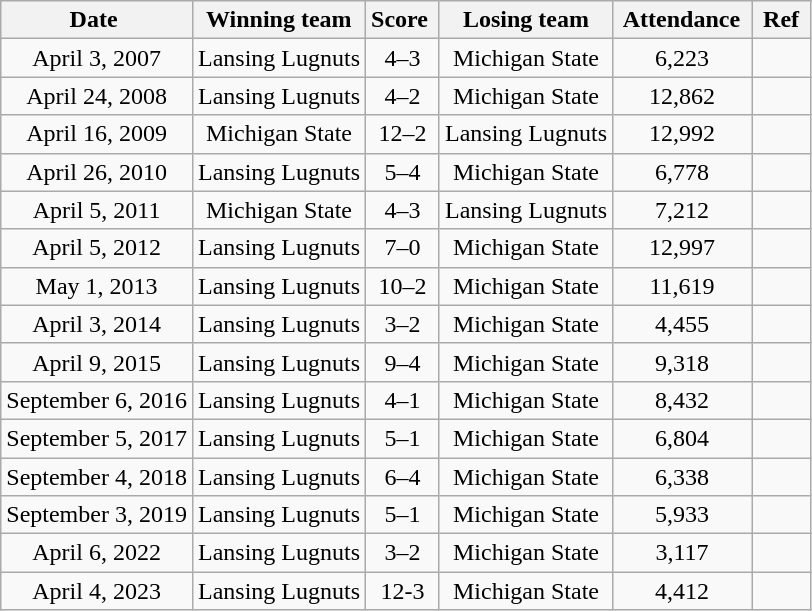<table class="wikitable" style="text-align:center; ">
<tr>
<th>Date </th>
<th> Winning team </th>
<th>Score </th>
<th> Losing team </th>
<th> Attendance </th>
<th> Ref </th>
</tr>
<tr align=center>
<td>April 3, 2007</td>
<td>Lansing Lugnuts</td>
<td>4–3</td>
<td>Michigan State</td>
<td>6,223</td>
<td></td>
</tr>
<tr>
<td>April 24, 2008</td>
<td>Lansing Lugnuts</td>
<td>4–2</td>
<td>Michigan State</td>
<td>12,862</td>
<td></td>
</tr>
<tr>
<td>April 16, 2009</td>
<td>Michigan State</td>
<td>12–2</td>
<td>Lansing Lugnuts</td>
<td>12,992</td>
<td></td>
</tr>
<tr>
<td>April 26, 2010</td>
<td>Lansing Lugnuts</td>
<td>5–4</td>
<td>Michigan State</td>
<td>6,778</td>
<td></td>
</tr>
<tr>
<td>April 5, 2011</td>
<td>Michigan State</td>
<td>4–3</td>
<td>Lansing Lugnuts</td>
<td>7,212</td>
<td></td>
</tr>
<tr>
<td>April 5, 2012</td>
<td>Lansing Lugnuts</td>
<td>7–0</td>
<td>Michigan State</td>
<td>12,997</td>
<td></td>
</tr>
<tr>
<td>May 1, 2013</td>
<td>Lansing Lugnuts</td>
<td>10–2</td>
<td>Michigan State</td>
<td>11,619</td>
<td></td>
</tr>
<tr>
<td>April 3, 2014</td>
<td>Lansing Lugnuts</td>
<td>3–2</td>
<td>Michigan State</td>
<td>4,455</td>
<td></td>
</tr>
<tr>
<td>April 9, 2015</td>
<td>Lansing Lugnuts</td>
<td>9–4</td>
<td>Michigan State</td>
<td>9,318</td>
<td></td>
</tr>
<tr>
<td>September 6, 2016</td>
<td>Lansing Lugnuts</td>
<td>4–1</td>
<td>Michigan State</td>
<td>8,432</td>
<td></td>
</tr>
<tr>
<td>September 5, 2017</td>
<td>Lansing Lugnuts</td>
<td>5–1</td>
<td>Michigan State</td>
<td>6,804</td>
<td></td>
</tr>
<tr>
<td>September 4, 2018</td>
<td>Lansing Lugnuts</td>
<td>6–4</td>
<td>Michigan State</td>
<td>6,338</td>
<td></td>
</tr>
<tr>
<td>September 3, 2019</td>
<td>Lansing Lugnuts</td>
<td>5–1</td>
<td>Michigan State</td>
<td>5,933</td>
<td></td>
</tr>
<tr>
<td>April 6, 2022</td>
<td>Lansing Lugnuts</td>
<td>3–2</td>
<td>Michigan State</td>
<td>3,117</td>
<td></td>
</tr>
<tr>
<td>April 4, 2023</td>
<td>Lansing Lugnuts</td>
<td>12-3</td>
<td>Michigan State</td>
<td>4,412</td>
<td></td>
</tr>
</table>
